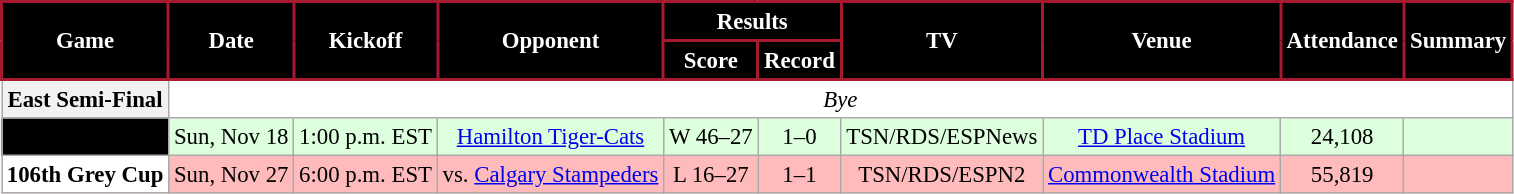<table class="wikitable" style="font-size: 95%;">
<tr>
<th rowspan="2" scope="col" style="background:#000000;color:#FFFFFF;border:2px solid #A6192E;">Game</th>
<th rowspan="2" scope="col" style="background:#000000;color:#FFFFFF;border:2px solid #A6192E;">Date</th>
<th rowspan="2" scope="col" style="background:#000000;color:#FFFFFF;border:2px solid #A6192E;">Kickoff</th>
<th rowspan="2" scope="col" style="background:#000000;color:#FFFFFF;border:2px solid #A6192E;">Opponent</th>
<th colspan="2" scope="col" style="background:#000000;color:#FFFFFF;border:2px solid #A6192E;">Results</th>
<th rowspan="2" scope="col" style="background:#000000;color:#FFFFFF;border:2px solid #A6192E;">TV</th>
<th rowspan="2" scope="col" style="background:#000000;color:#FFFFFF;border:2px solid #A6192E;">Venue</th>
<th rowspan="2" scope="col" style="background:#000000;color:#FFFFFF;border:2px solid #A6192E;">Attendance</th>
<th rowspan="2" scope="col" style="background:#000000;color:#FFFFFF;border:2px solid #A6192E;">Summary</th>
</tr>
<tr>
<th scope="col" style="background:#000000;color:#FFFFFF;border:2px solid #A6192E;">Score</th>
<th scope="col" style="background:#000000;color:#FFFFFF;border:2px solid #A6192E;">Record</th>
</tr>
<tr bgcolor="#ffffff" align="center">
<th align="center">East Semi-Final</th>
<td colspan="9" valign="middle" align="center"><em>Bye</em></td>
</tr>
<tr bgcolor="#ddffdd" align="center">
<th style="text-align:center; background:black;"><span>East Final</span></th>
<td align="center">Sun, Nov 18</td>
<td align="center">1:00 p.m. EST</td>
<td align="center"><a href='#'>Hamilton Tiger-Cats</a></td>
<td align="center">W 46–27</td>
<td align="center">1–0</td>
<td align="center">TSN/RDS/ESPNews</td>
<td align="center"><a href='#'>TD Place Stadium</a></td>
<td align="center">24,108</td>
<td align="center"></td>
</tr>
<tr align="center" bgcolor="#ffbbbb">
<th style="text-align:center; background:white;"><span>106th Grey Cup</span></th>
<td align="center">Sun, Nov 27</td>
<td align="center">6:00 p.m. EST</td>
<td align="center">vs. <a href='#'>Calgary Stampeders</a></td>
<td align="center">L 16–27</td>
<td align="center">1–1</td>
<td align="center">TSN/RDS/ESPN2</td>
<td align="center"><a href='#'>Commonwealth Stadium</a></td>
<td align="center">55,819</td>
<td align="center"></td>
</tr>
</table>
